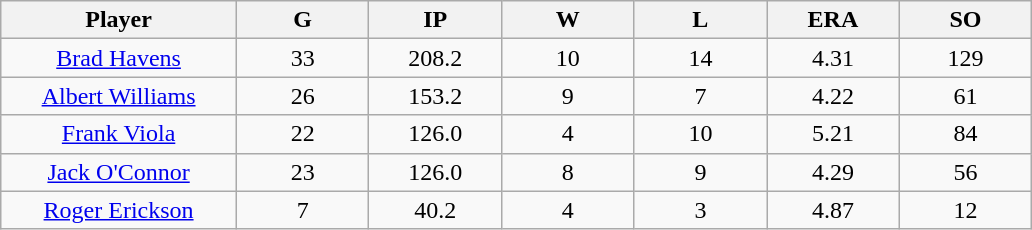<table class="wikitable sortable">
<tr>
<th bgcolor="#DDDDFF" width="16%">Player</th>
<th bgcolor="#DDDDFF" width="9%">G</th>
<th bgcolor="#DDDDFF" width="9%">IP</th>
<th bgcolor="#DDDDFF" width="9%">W</th>
<th bgcolor="#DDDDFF" width="9%">L</th>
<th bgcolor="#DDDDFF" width="9%">ERA</th>
<th bgcolor="#DDDDFF" width="9%">SO</th>
</tr>
<tr align="center">
<td><a href='#'>Brad Havens</a></td>
<td>33</td>
<td>208.2</td>
<td>10</td>
<td>14</td>
<td>4.31</td>
<td>129</td>
</tr>
<tr align=center>
<td><a href='#'>Albert Williams</a></td>
<td>26</td>
<td>153.2</td>
<td>9</td>
<td>7</td>
<td>4.22</td>
<td>61</td>
</tr>
<tr align="center">
<td><a href='#'>Frank Viola</a></td>
<td>22</td>
<td>126.0</td>
<td>4</td>
<td>10</td>
<td>5.21</td>
<td>84</td>
</tr>
<tr align=center>
<td><a href='#'>Jack O'Connor</a></td>
<td>23</td>
<td>126.0</td>
<td>8</td>
<td>9</td>
<td>4.29</td>
<td>56</td>
</tr>
<tr align="center">
<td><a href='#'>Roger Erickson</a></td>
<td>7</td>
<td>40.2</td>
<td>4</td>
<td>3</td>
<td>4.87</td>
<td>12</td>
</tr>
</table>
